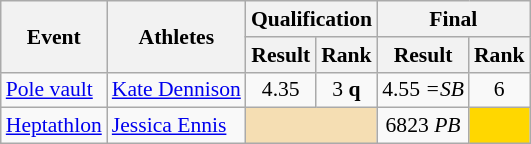<table class="wikitable" border="1" style="font-size:90%">
<tr>
<th rowspan="2">Event</th>
<th rowspan="2">Athletes</th>
<th colspan="2">Qualification</th>
<th colspan="2">Final</th>
</tr>
<tr>
<th>Result</th>
<th>Rank</th>
<th>Result</th>
<th>Rank</th>
</tr>
<tr>
<td><a href='#'>Pole vault</a></td>
<td><a href='#'>Kate Dennison</a></td>
<td align=center>4.35</td>
<td align=center>3 <strong>q</strong></td>
<td align=center>4.55 <em>=SB</em></td>
<td align=center>6</td>
</tr>
<tr>
<td><a href='#'>Heptathlon</a></td>
<td><a href='#'>Jessica Ennis</a></td>
<td colspan="2" bgcolor="wheat"></td>
<td align=center>6823 <em>PB</em></td>
<td align="center" bgcolor=gold></td>
</tr>
</table>
